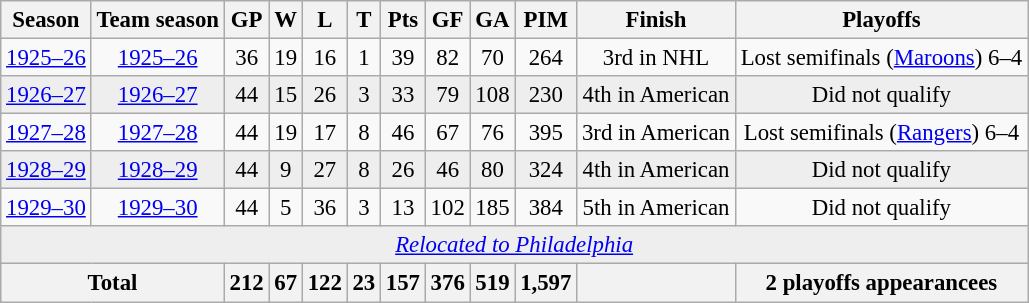<table class="wikitable" style="text-align: center; font-size:95%">
<tr>
<th>Season</th>
<th>Team season</th>
<th>GP</th>
<th>W</th>
<th>L</th>
<th>T</th>
<th>Pts</th>
<th>GF</th>
<th>GA</th>
<th>PIM</th>
<th>Finish</th>
<th>Playoffs</th>
</tr>
<tr>
<td><a href='#'>1925–26</a></td>
<td><a href='#'>1925–26</a></td>
<td>36</td>
<td>19</td>
<td>16</td>
<td>1</td>
<td>39</td>
<td>82</td>
<td>70</td>
<td>264</td>
<td>3rd in NHL</td>
<td>Lost semifinals (<a href='#'>Maroons</a>) 6–4</td>
</tr>
<tr bgcolor="#eeeeee">
<td><a href='#'>1926–27</a></td>
<td><a href='#'>1926–27</a></td>
<td>44</td>
<td>15</td>
<td>26</td>
<td>3</td>
<td>33</td>
<td>79</td>
<td>108</td>
<td>230</td>
<td>4th in American</td>
<td>Did not qualify</td>
</tr>
<tr>
<td><a href='#'>1927–28</a></td>
<td><a href='#'>1927–28</a></td>
<td>44</td>
<td>19</td>
<td>17</td>
<td>8</td>
<td>46</td>
<td>67</td>
<td>76</td>
<td>395</td>
<td>3rd in American</td>
<td>Lost semifinals (<a href='#'>Rangers</a>) 6–4</td>
</tr>
<tr bgcolor="#eeeeee">
<td><a href='#'>1928–29</a></td>
<td><a href='#'>1928–29</a></td>
<td>44</td>
<td>9</td>
<td>27</td>
<td>8</td>
<td>26</td>
<td>46</td>
<td>80</td>
<td>324</td>
<td>4th in American</td>
<td>Did not qualify</td>
</tr>
<tr>
<td><a href='#'>1929–30</a></td>
<td><a href='#'>1929–30</a></td>
<td>44</td>
<td>5</td>
<td>36</td>
<td>3</td>
<td>13</td>
<td>102</td>
<td>185</td>
<td>384</td>
<td>5th in American</td>
<td>Did not qualify</td>
</tr>
<tr bgcolor="#eeeeee">
<td colspan="12" align="center"><em><a href='#'>Relocated to Philadelphia</a></em></td>
</tr>
<tr>
<th colspan="2">Total</th>
<th>212</th>
<th>67</th>
<th>122</th>
<th>23</th>
<th>157</th>
<th>376</th>
<th>519</th>
<th>1,597</th>
<th> </th>
<th>2 playoffs appearancees</th>
</tr>
</table>
